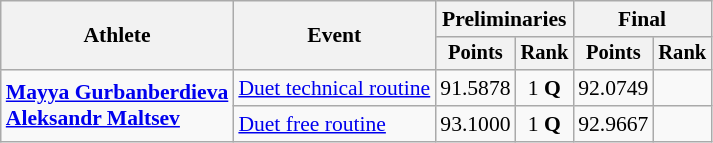<table class="wikitable" style="text-align:center; font-size:90%">
<tr>
<th rowspan=2>Athlete</th>
<th rowspan=2>Event</th>
<th colspan=2>Preliminaries</th>
<th colspan=2>Final</th>
</tr>
<tr style="font-size:95%">
<th>Points</th>
<th>Rank</th>
<th>Points</th>
<th>Rank</th>
</tr>
<tr>
<td align=left rowspan=2><strong><a href='#'>Mayya Gurbanberdieva</a><br><a href='#'>Aleksandr Maltsev</a></strong></td>
<td align=left><a href='#'>Duet technical routine</a></td>
<td>91.5878</td>
<td>1 <strong>Q</strong></td>
<td>92.0749</td>
<td></td>
</tr>
<tr>
<td align=left><a href='#'>Duet free routine</a></td>
<td>93.1000</td>
<td>1 <strong>Q</strong></td>
<td>92.9667</td>
<td></td>
</tr>
</table>
